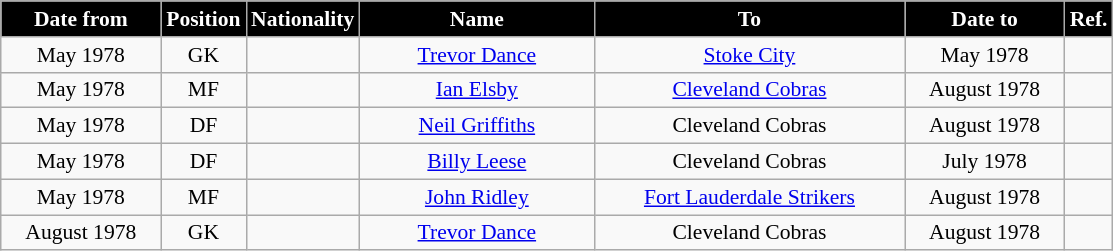<table class="wikitable" style="text-align:center; font-size:90%; ">
<tr>
<th style="background:#000000; color:white; width:100px;">Date from</th>
<th style="background:#000000; color:white; width:50px;">Position</th>
<th style="background:#000000; color:white; width:50px;">Nationality</th>
<th style="background:#000000; color:white; width:150px;">Name</th>
<th style="background:#000000; color:white; width:200px;">To</th>
<th style="background:#000000; color:white; width:100px;">Date to</th>
<th style="background:#000000; color:white; width:25px;">Ref.</th>
</tr>
<tr>
<td>May 1978</td>
<td>GK</td>
<td></td>
<td><a href='#'>Trevor Dance</a></td>
<td><a href='#'>Stoke City</a></td>
<td>May 1978</td>
<td></td>
</tr>
<tr>
<td>May 1978</td>
<td>MF</td>
<td></td>
<td><a href='#'>Ian Elsby</a></td>
<td> <a href='#'>Cleveland Cobras</a></td>
<td>August 1978</td>
<td></td>
</tr>
<tr>
<td>May 1978</td>
<td>DF</td>
<td></td>
<td><a href='#'>Neil Griffiths</a></td>
<td> Cleveland Cobras</td>
<td>August 1978</td>
<td></td>
</tr>
<tr>
<td>May 1978</td>
<td>DF</td>
<td></td>
<td><a href='#'>Billy Leese</a></td>
<td> Cleveland Cobras</td>
<td>July 1978</td>
<td></td>
</tr>
<tr>
<td>May 1978</td>
<td>MF</td>
<td></td>
<td><a href='#'>John Ridley</a></td>
<td> <a href='#'>Fort Lauderdale Strikers</a></td>
<td>August 1978</td>
<td></td>
</tr>
<tr>
<td>August 1978</td>
<td>GK</td>
<td></td>
<td><a href='#'>Trevor Dance</a></td>
<td> Cleveland Cobras</td>
<td>August 1978</td>
<td></td>
</tr>
</table>
